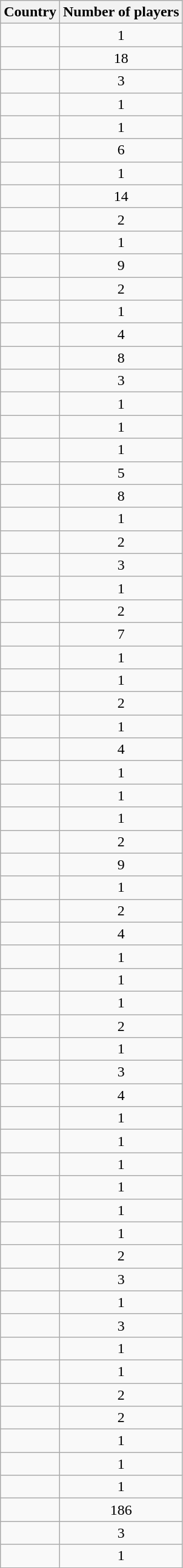<table class="wikitable sortable">
<tr>
<th>Country</th>
<th>Number of players</th>
</tr>
<tr>
<td></td>
<td align=center>1</td>
</tr>
<tr>
<td></td>
<td align=center>18</td>
</tr>
<tr>
<td></td>
<td align=center>3</td>
</tr>
<tr>
<td></td>
<td align=center>1</td>
</tr>
<tr>
<td></td>
<td align=center>1</td>
</tr>
<tr>
<td></td>
<td align=center>6</td>
</tr>
<tr>
<td></td>
<td align=center>1</td>
</tr>
<tr>
<td></td>
<td align=center>14</td>
</tr>
<tr>
<td></td>
<td align=center>2</td>
</tr>
<tr>
<td></td>
<td align=center>1</td>
</tr>
<tr>
<td></td>
<td align=center>9</td>
</tr>
<tr>
<td></td>
<td align=center>2</td>
</tr>
<tr>
<td></td>
<td align=center>1</td>
</tr>
<tr>
<td></td>
<td align=center>4</td>
</tr>
<tr>
<td></td>
<td align=center>8</td>
</tr>
<tr>
<td></td>
<td align=center>3</td>
</tr>
<tr>
<td></td>
<td align=center>1</td>
</tr>
<tr>
<td></td>
<td align=center>1</td>
</tr>
<tr>
<td></td>
<td align=center>1</td>
</tr>
<tr>
<td></td>
<td align=center>5</td>
</tr>
<tr>
<td></td>
<td align=center>8</td>
</tr>
<tr>
<td></td>
<td align=center>1</td>
</tr>
<tr>
<td></td>
<td align=center>2</td>
</tr>
<tr>
<td></td>
<td align=center>3</td>
</tr>
<tr>
<td></td>
<td align=center>1</td>
</tr>
<tr>
<td></td>
<td align=center>2</td>
</tr>
<tr>
<td></td>
<td align=center>7</td>
</tr>
<tr>
<td></td>
<td align=center>1</td>
</tr>
<tr>
<td></td>
<td align=center>1</td>
</tr>
<tr>
<td></td>
<td align=center>2</td>
</tr>
<tr>
<td></td>
<td align=center>1</td>
</tr>
<tr>
<td></td>
<td align=center>4</td>
</tr>
<tr>
<td></td>
<td align=center>1</td>
</tr>
<tr>
<td></td>
<td align=center>1</td>
</tr>
<tr>
<td></td>
<td align=center>1</td>
</tr>
<tr>
<td></td>
<td align=center>2</td>
</tr>
<tr>
<td></td>
<td align=center>9</td>
</tr>
<tr>
<td></td>
<td align=center>1</td>
</tr>
<tr>
<td></td>
<td align=center>2</td>
</tr>
<tr>
<td></td>
<td align=center>4</td>
</tr>
<tr>
<td></td>
<td align=center>1</td>
</tr>
<tr>
<td></td>
<td align=center>1</td>
</tr>
<tr>
<td></td>
<td align=center>1</td>
</tr>
<tr>
<td></td>
<td align=center>2</td>
</tr>
<tr>
<td></td>
<td align=center>1</td>
</tr>
<tr>
<td></td>
<td align=center>3</td>
</tr>
<tr>
<td></td>
<td align=center>4</td>
</tr>
<tr>
<td></td>
<td align=center>1</td>
</tr>
<tr>
<td></td>
<td align=center>1</td>
</tr>
<tr>
<td></td>
<td align=center>1</td>
</tr>
<tr>
<td></td>
<td align=center>1</td>
</tr>
<tr>
<td></td>
<td align=center>1</td>
</tr>
<tr>
<td></td>
<td align=center>1</td>
</tr>
<tr>
<td></td>
<td align=center>2</td>
</tr>
<tr>
<td></td>
<td align=center>3</td>
</tr>
<tr>
<td></td>
<td align=center>1</td>
</tr>
<tr>
<td></td>
<td align=center>3</td>
</tr>
<tr>
<td></td>
<td align=center>1</td>
</tr>
<tr>
<td></td>
<td align=center>1</td>
</tr>
<tr>
<td></td>
<td align=center>2</td>
</tr>
<tr>
<td></td>
<td align=center>2</td>
</tr>
<tr>
<td></td>
<td align=center>1</td>
</tr>
<tr>
<td></td>
<td align=center>1</td>
</tr>
<tr>
<td></td>
<td align=center>1</td>
</tr>
<tr>
<td></td>
<td align=center>186</td>
</tr>
<tr>
<td></td>
<td align=center>3</td>
</tr>
<tr>
<td></td>
<td align=center>1</td>
</tr>
</table>
